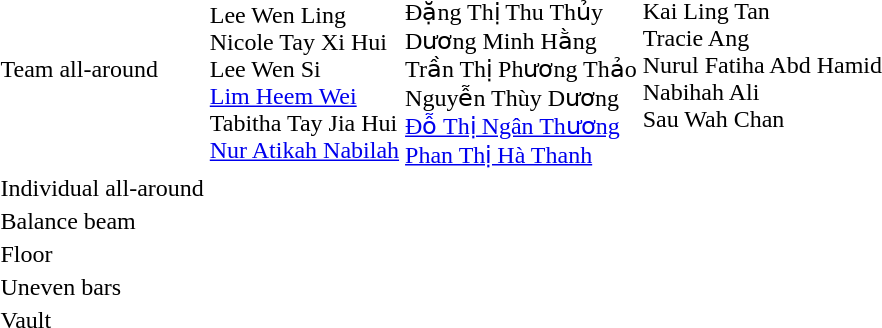<table>
<tr>
<td>Team all-around</td>
<td> <br> Lee Wen Ling <br> Nicole Tay Xi Hui <br> Lee Wen Si <br> <a href='#'>Lim Heem Wei</a> <br> Tabitha Tay Jia Hui <br> <a href='#'>Nur Atikah Nabilah</a></td>
<td> <br> Đặng Thị Thu Thủy <br> Dương Minh Hằng <br> Trần Thị Phương Thảo <br> Nguyễn Thùy Dương <br> <a href='#'>Đỗ Thị Ngân Thương</a> <br> <a href='#'>Phan Thị Hà Thanh</a></td>
<td valign="top" nowrap> <br> Kai Ling Tan <br> Tracie Ang <br> Nurul Fatiha Abd Hamid <br> Nabihah Ali <br> Sau Wah Chan</td>
</tr>
<tr>
<td>Individual all-around</td>
<td></td>
<td></td>
<td></td>
</tr>
<tr>
<td>Balance beam</td>
<td></td>
<td></td>
<td></td>
</tr>
<tr>
<td>Floor</td>
<td></td>
<td nowrap></td>
<td></td>
</tr>
<tr>
<td>Uneven bars</td>
<td nowrap></td>
<td></td>
<td></td>
</tr>
<tr>
<td>Vault</td>
<td></td>
<td></td>
<td></td>
</tr>
</table>
